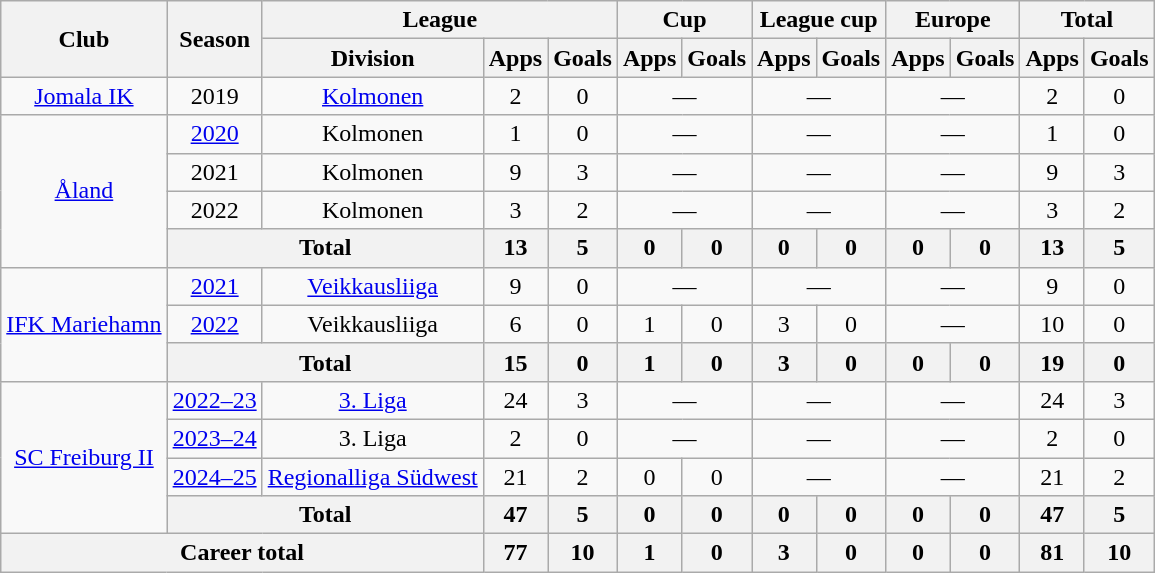<table class="wikitable" style="text-align:center">
<tr>
<th rowspan="2">Club</th>
<th rowspan="2">Season</th>
<th colspan="3">League</th>
<th colspan="2">Cup</th>
<th colspan="2">League cup</th>
<th colspan="2">Europe</th>
<th colspan="2">Total</th>
</tr>
<tr>
<th>Division</th>
<th>Apps</th>
<th>Goals</th>
<th>Apps</th>
<th>Goals</th>
<th>Apps</th>
<th>Goals</th>
<th>Apps</th>
<th>Goals</th>
<th>Apps</th>
<th>Goals</th>
</tr>
<tr>
<td><a href='#'>Jomala IK</a></td>
<td>2019</td>
<td><a href='#'>Kolmonen</a></td>
<td>2</td>
<td>0</td>
<td colspan="2">—</td>
<td colspan="2">—</td>
<td colspan="2">—</td>
<td>2</td>
<td>0</td>
</tr>
<tr>
<td rowspan="4"><a href='#'>Åland</a></td>
<td><a href='#'>2020</a></td>
<td>Kolmonen</td>
<td>1</td>
<td>0</td>
<td colspan="2">—</td>
<td colspan="2">—</td>
<td colspan="2">—</td>
<td>1</td>
<td>0</td>
</tr>
<tr>
<td>2021</td>
<td>Kolmonen</td>
<td>9</td>
<td>3</td>
<td colspan="2">—</td>
<td colspan="2">—</td>
<td colspan="2">—</td>
<td>9</td>
<td>3</td>
</tr>
<tr>
<td>2022</td>
<td>Kolmonen</td>
<td>3</td>
<td>2</td>
<td colspan="2">—</td>
<td colspan="2">—</td>
<td colspan="2">—</td>
<td>3</td>
<td>2</td>
</tr>
<tr>
<th colspan="2">Total</th>
<th>13</th>
<th>5</th>
<th>0</th>
<th>0</th>
<th>0</th>
<th>0</th>
<th>0</th>
<th>0</th>
<th>13</th>
<th>5</th>
</tr>
<tr>
<td rowspan="3"><a href='#'>IFK Mariehamn</a></td>
<td><a href='#'>2021</a></td>
<td><a href='#'>Veikkausliiga</a></td>
<td>9</td>
<td>0</td>
<td colspan="2">—</td>
<td colspan="2">—</td>
<td colspan="2">—</td>
<td>9</td>
<td>0</td>
</tr>
<tr>
<td><a href='#'>2022</a></td>
<td>Veikkausliiga</td>
<td>6</td>
<td>0</td>
<td>1</td>
<td>0</td>
<td>3</td>
<td>0</td>
<td colspan="2">—</td>
<td>10</td>
<td>0</td>
</tr>
<tr>
<th colspan="2">Total</th>
<th>15</th>
<th>0</th>
<th>1</th>
<th>0</th>
<th>3</th>
<th>0</th>
<th>0</th>
<th>0</th>
<th>19</th>
<th>0</th>
</tr>
<tr>
<td rowspan="4"><a href='#'>SC Freiburg II</a></td>
<td><a href='#'>2022–23</a></td>
<td><a href='#'>3. Liga</a></td>
<td>24</td>
<td>3</td>
<td colspan="2">—</td>
<td colspan="2">—</td>
<td colspan="2">—</td>
<td>24</td>
<td>3</td>
</tr>
<tr>
<td><a href='#'>2023–24</a></td>
<td>3. Liga</td>
<td>2</td>
<td>0</td>
<td colspan="2">—</td>
<td colspan="2">—</td>
<td colspan="2">—</td>
<td>2</td>
<td>0</td>
</tr>
<tr>
<td><a href='#'>2024–25</a></td>
<td><a href='#'>Regionalliga Südwest</a></td>
<td>21</td>
<td>2</td>
<td>0</td>
<td>0</td>
<td colspan="2">—</td>
<td colspan="2">—</td>
<td>21</td>
<td>2</td>
</tr>
<tr>
<th colspan="2">Total</th>
<th>47</th>
<th>5</th>
<th>0</th>
<th>0</th>
<th>0</th>
<th>0</th>
<th>0</th>
<th>0</th>
<th>47</th>
<th>5</th>
</tr>
<tr>
<th colspan="3">Career total</th>
<th>77</th>
<th>10</th>
<th>1</th>
<th>0</th>
<th>3</th>
<th>0</th>
<th>0</th>
<th>0</th>
<th>81</th>
<th>10</th>
</tr>
</table>
